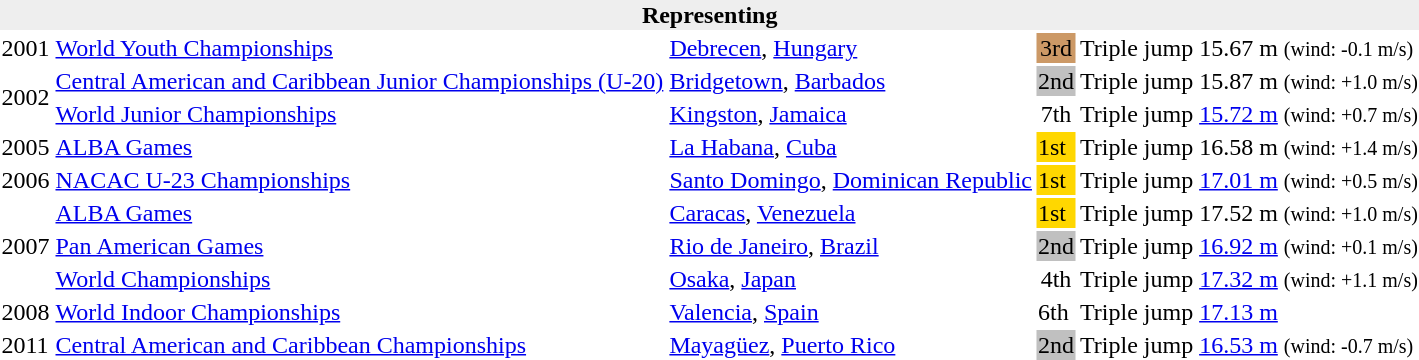<table>
<tr>
<th bgcolor="#eeeeee" colspan="6">Representing </th>
</tr>
<tr>
<td>2001</td>
<td><a href='#'>World Youth Championships</a></td>
<td><a href='#'>Debrecen</a>, <a href='#'>Hungary</a></td>
<td bgcolor="cc9966" align="center">3rd</td>
<td>Triple jump</td>
<td>15.67 m <small>(wind: -0.1 m/s)</small></td>
</tr>
<tr>
<td rowspan=2>2002</td>
<td><a href='#'>Central American and Caribbean Junior Championships (U-20)</a></td>
<td><a href='#'>Bridgetown</a>, <a href='#'>Barbados</a></td>
<td bgcolor=silver>2nd</td>
<td>Triple jump</td>
<td>15.87 m <small>(wind: +1.0 m/s)</small></td>
</tr>
<tr>
<td><a href='#'>World Junior Championships</a></td>
<td><a href='#'>Kingston</a>, <a href='#'>Jamaica</a></td>
<td align="center">7th</td>
<td>Triple jump</td>
<td><a href='#'>15.72 m</a> <small>(wind: +0.7 m/s)</small></td>
</tr>
<tr>
<td>2005</td>
<td><a href='#'>ALBA Games</a></td>
<td><a href='#'>La Habana</a>, <a href='#'>Cuba</a></td>
<td bgcolor=gold>1st</td>
<td>Triple jump</td>
<td>16.58 m <small>(wind: +1.4 m/s)</small></td>
</tr>
<tr>
<td>2006</td>
<td><a href='#'>NACAC U-23 Championships</a></td>
<td><a href='#'>Santo Domingo</a>, <a href='#'>Dominican Republic</a></td>
<td bgcolor=gold>1st</td>
<td>Triple jump</td>
<td><a href='#'>17.01 m</a> <small>(wind: +0.5 m/s)</small></td>
</tr>
<tr>
<td rowspan=3>2007</td>
<td><a href='#'>ALBA Games</a></td>
<td><a href='#'>Caracas</a>, <a href='#'>Venezuela</a></td>
<td bgcolor=gold>1st</td>
<td>Triple jump</td>
<td>17.52 m <small>(wind: +1.0 m/s)</small></td>
</tr>
<tr>
<td><a href='#'>Pan American Games</a></td>
<td><a href='#'>Rio de Janeiro</a>, <a href='#'>Brazil</a></td>
<td bgcolor="silver" align="center">2nd</td>
<td>Triple jump</td>
<td><a href='#'>16.92 m</a> <small>(wind: +0.1 m/s)</small></td>
</tr>
<tr>
<td><a href='#'>World Championships</a></td>
<td><a href='#'>Osaka</a>, <a href='#'>Japan</a></td>
<td align="center">4th</td>
<td>Triple jump</td>
<td><a href='#'>17.32 m</a> <small>(wind: +1.1 m/s)</small></td>
</tr>
<tr>
<td>2008</td>
<td><a href='#'>World Indoor Championships</a></td>
<td><a href='#'>Valencia</a>, <a href='#'>Spain</a></td>
<td>6th</td>
<td>Triple jump</td>
<td><a href='#'>17.13 m</a></td>
</tr>
<tr>
<td>2011</td>
<td><a href='#'>Central American and Caribbean Championships</a></td>
<td><a href='#'>Mayagüez</a>, <a href='#'>Puerto Rico</a></td>
<td bgcolor="silver" align="center">2nd</td>
<td>Triple jump</td>
<td><a href='#'>16.53 m</a> <small>(wind: -0.7 m/s)</small></td>
</tr>
</table>
